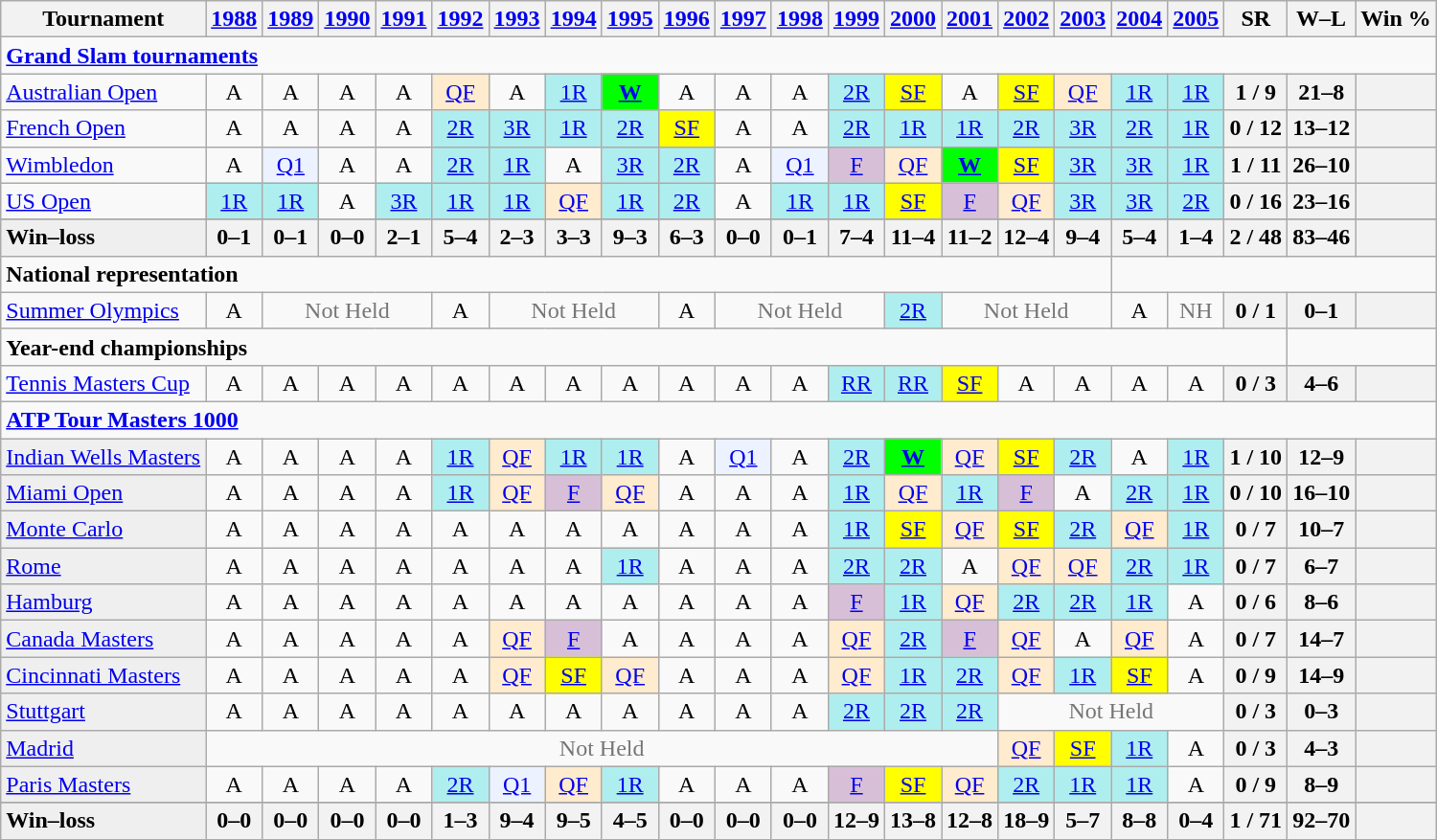<table class=wikitable style=text-align:center>
<tr>
<th>Tournament</th>
<th><a href='#'>1988</a></th>
<th><a href='#'>1989</a></th>
<th><a href='#'>1990</a></th>
<th><a href='#'>1991</a></th>
<th><a href='#'>1992</a></th>
<th><a href='#'>1993</a></th>
<th><a href='#'>1994</a></th>
<th><a href='#'>1995</a></th>
<th><a href='#'>1996</a></th>
<th><a href='#'>1997</a></th>
<th><a href='#'>1998</a></th>
<th><a href='#'>1999</a></th>
<th><a href='#'>2000</a></th>
<th><a href='#'>2001</a></th>
<th><a href='#'>2002</a></th>
<th><a href='#'>2003</a></th>
<th><a href='#'>2004</a></th>
<th><a href='#'>2005</a></th>
<th>SR</th>
<th>W–L</th>
<th>Win %</th>
</tr>
<tr>
<td colspan=25 style=text-align:left><a href='#'><strong>Grand Slam tournaments</strong></a></td>
</tr>
<tr>
<td align=left><a href='#'>Australian Open</a></td>
<td>A</td>
<td>A</td>
<td>A</td>
<td>A</td>
<td style=background:#ffebcd><a href='#'>QF</a></td>
<td>A</td>
<td style=background:#afeeee><a href='#'>1R</a></td>
<td style=background:lime><a href='#'><strong>W</strong></a></td>
<td>A</td>
<td>A</td>
<td>A</td>
<td style=background:#afeeee><a href='#'>2R</a></td>
<td style=background:yellow><a href='#'>SF</a></td>
<td>A</td>
<td style=background:yellow><a href='#'>SF</a></td>
<td style=background:#ffebcd><a href='#'>QF</a></td>
<td style=background:#afeeee><a href='#'>1R</a></td>
<td style=background:#afeeee><a href='#'>1R</a></td>
<th>1 / 9</th>
<th>21–8</th>
<th></th>
</tr>
<tr>
<td align=left><a href='#'>French Open</a></td>
<td>A</td>
<td>A</td>
<td>A</td>
<td>A</td>
<td style=background:#afeeee><a href='#'>2R</a></td>
<td style=background:#afeeee><a href='#'>3R</a></td>
<td style=background:#afeeee><a href='#'>1R</a></td>
<td style=background:#afeeee><a href='#'>2R</a></td>
<td style=background:yellow><a href='#'>SF</a></td>
<td>A</td>
<td>A</td>
<td style=background:#afeeee><a href='#'>2R</a></td>
<td style=background:#afeeee><a href='#'>1R</a></td>
<td style=background:#afeeee><a href='#'>1R</a></td>
<td style=background:#afeeee><a href='#'>2R</a></td>
<td style=background:#afeeee><a href='#'>3R</a></td>
<td style=background:#afeeee><a href='#'>2R</a></td>
<td style=background:#afeeee><a href='#'>1R</a></td>
<th>0 / 12</th>
<th>13–12</th>
<th></th>
</tr>
<tr>
<td align=left><a href='#'>Wimbledon</a></td>
<td>A</td>
<td style=background:#ecf2ff><a href='#'>Q1</a></td>
<td>A</td>
<td>A</td>
<td style=background:#afeeee><a href='#'>2R</a></td>
<td style=background:#afeeee><a href='#'>1R</a></td>
<td>A</td>
<td style=background:#afeeee><a href='#'>3R</a></td>
<td style=background:#afeeee><a href='#'>2R</a></td>
<td>A</td>
<td style=background:#ecf2ff><a href='#'>Q1</a></td>
<td style=background:thistle><a href='#'>F</a></td>
<td style=background:#ffebcd><a href='#'>QF</a></td>
<td style=background:lime><a href='#'><strong>W</strong></a></td>
<td style=background:yellow><a href='#'>SF</a></td>
<td style=background:#afeeee><a href='#'>3R</a></td>
<td style=background:#afeeee><a href='#'>3R</a></td>
<td style=background:#afeeee><a href='#'>1R</a></td>
<th>1 / 11</th>
<th>26–10</th>
<th></th>
</tr>
<tr>
<td align=left><a href='#'>US Open</a></td>
<td style=background:#afeeee><a href='#'>1R</a></td>
<td style=background:#afeeee><a href='#'>1R</a></td>
<td>A</td>
<td style=background:#afeeee><a href='#'>3R</a></td>
<td style=background:#afeeee><a href='#'>1R</a></td>
<td style=background:#afeeee><a href='#'>1R</a></td>
<td style=background:#ffebcd><a href='#'>QF</a></td>
<td style=background:#afeeee><a href='#'>1R</a></td>
<td style=background:#afeeee><a href='#'>2R</a></td>
<td>A</td>
<td style=background:#afeeee><a href='#'>1R</a></td>
<td style=background:#afeeee><a href='#'>1R</a></td>
<td style=background:yellow><a href='#'>SF</a></td>
<td style=background:thistle><a href='#'>F</a></td>
<td style=background:#ffebcd><a href='#'>QF</a></td>
<td style=background:#afeeee><a href='#'>3R</a></td>
<td style=background:#afeeee><a href='#'>3R</a></td>
<td style=background:#afeeee><a href='#'>2R</a></td>
<th>0 / 16</th>
<th>23–16</th>
<th></th>
</tr>
<tr>
</tr>
<tr style=font-weight:bold;background:#efefef>
<td style=text-align:left>Win–loss</td>
<th>0–1</th>
<th>0–1</th>
<th>0–0</th>
<th>2–1</th>
<th>5–4</th>
<th>2–3</th>
<th>3–3</th>
<th>9–3</th>
<th>6–3</th>
<th>0–0</th>
<th>0–1</th>
<th>7–4</th>
<th>11–4</th>
<th>11–2</th>
<th>12–4</th>
<th>9–4</th>
<th>5–4</th>
<th>1–4</th>
<th>2 / 48</th>
<th>83–46</th>
<th></th>
</tr>
<tr>
<td colspan="17" style="text-align:left;"><strong>National representation</strong></td>
</tr>
<tr>
<td align=left><a href='#'>Summer Olympics</a></td>
<td>A</td>
<td colspan=3 style=color:#767676>Not Held</td>
<td>A</td>
<td colspan=3 style=color:#767676>Not Held</td>
<td>A</td>
<td colspan=3 style=color:#767676>Not Held</td>
<td bgcolor=afeeee><a href='#'>2R</a></td>
<td colspan=3 style=color:#767676>Not Held</td>
<td>A</td>
<td colspan=1 style=color:#767676>NH</td>
<th>0 / 1</th>
<th>0–1</th>
<th></th>
</tr>
<tr>
<td colspan=20 align=left><strong>Year-end championships</strong></td>
</tr>
<tr>
<td align=left><a href='#'>Tennis Masters Cup</a></td>
<td>A</td>
<td>A</td>
<td>A</td>
<td>A</td>
<td>A</td>
<td>A</td>
<td>A</td>
<td>A</td>
<td>A</td>
<td>A</td>
<td>A</td>
<td bgcolor=afeeee><a href='#'>RR</a></td>
<td bgcolor=afeeee><a href='#'>RR</a></td>
<td bgcolor=yellow><a href='#'>SF</a></td>
<td>A</td>
<td>A</td>
<td>A</td>
<td>A</td>
<th>0 / 3</th>
<th>4–6</th>
<th></th>
</tr>
<tr>
<td colspan=25 style=text-align:left><strong><a href='#'>ATP Tour Masters 1000</a></strong></td>
</tr>
<tr>
<td bgcolor=efefef align=left><a href='#'>Indian Wells Masters</a></td>
<td>A</td>
<td>A</td>
<td>A</td>
<td>A</td>
<td bgcolor=afeeee><a href='#'>1R</a></td>
<td bgcolor=ffebcd><a href='#'>QF</a></td>
<td bgcolor=afeeee><a href='#'>1R</a></td>
<td bgcolor=afeeee><a href='#'>1R</a></td>
<td>A</td>
<td bgcolor=ecf2ff><a href='#'>Q1</a></td>
<td>A</td>
<td bgcolor=afeeee><a href='#'>2R</a></td>
<td bgcolor=lime><a href='#'><strong>W</strong></a></td>
<td bgcolor=ffebcd><a href='#'>QF</a></td>
<td bgcolor=yellow><a href='#'>SF</a></td>
<td bgcolor=afeeee><a href='#'>2R</a></td>
<td>A</td>
<td bgcolor=afeeee><a href='#'>1R</a></td>
<th>1 / 10</th>
<th>12–9</th>
<th></th>
</tr>
<tr>
<td bgcolor=efefef align=left><a href='#'>Miami Open</a></td>
<td>A</td>
<td>A</td>
<td>A</td>
<td>A</td>
<td bgcolor=afeeee><a href='#'>1R</a></td>
<td bgcolor=ffebcd><a href='#'>QF</a></td>
<td bgcolor=thistle><a href='#'>F</a></td>
<td bgcolor=ffebcd><a href='#'>QF</a></td>
<td>A</td>
<td>A</td>
<td>A</td>
<td bgcolor=afeeee><a href='#'>1R</a></td>
<td bgcolor=ffebcd><a href='#'>QF</a></td>
<td bgcolor=afeeee><a href='#'>1R</a></td>
<td bgcolor=thistle><a href='#'>F</a></td>
<td>A</td>
<td bgcolor=afeeee><a href='#'>2R</a></td>
<td bgcolor=afeeee><a href='#'>1R</a></td>
<th>0 / 10</th>
<th>16–10</th>
<th></th>
</tr>
<tr>
<td bgcolor=efefef align=left><a href='#'>Monte Carlo</a></td>
<td>A</td>
<td>A</td>
<td>A</td>
<td>A</td>
<td>A</td>
<td>A</td>
<td>A</td>
<td>A</td>
<td>A</td>
<td>A</td>
<td>A</td>
<td bgcolor=afeeee><a href='#'>1R</a></td>
<td bgcolor=yellow><a href='#'>SF</a></td>
<td bgcolor=ffebcd><a href='#'>QF</a></td>
<td bgcolor=yellow><a href='#'>SF</a></td>
<td bgcolor=afeeee><a href='#'>2R</a></td>
<td bgcolor=ffebcd><a href='#'>QF</a></td>
<td bgcolor=afeeee><a href='#'>1R</a></td>
<th>0 / 7</th>
<th>10–7</th>
<th></th>
</tr>
<tr>
<td bgcolor=efefef align=left><a href='#'>Rome</a></td>
<td>A</td>
<td>A</td>
<td>A</td>
<td>A</td>
<td>A</td>
<td>A</td>
<td>A</td>
<td bgcolor=afeeee><a href='#'>1R</a></td>
<td>A</td>
<td>A</td>
<td>A</td>
<td bgcolor=afeeee><a href='#'>2R</a></td>
<td bgcolor=afeeee><a href='#'>2R</a></td>
<td>A</td>
<td bgcolor=ffebcd><a href='#'>QF</a></td>
<td bgcolor=ffebcd><a href='#'>QF</a></td>
<td bgcolor=afeeee><a href='#'>2R</a></td>
<td bgcolor=afeeee><a href='#'>1R</a></td>
<th>0 / 7</th>
<th>6–7</th>
<th></th>
</tr>
<tr>
<td bgcolor=efefef align=left><a href='#'>Hamburg</a></td>
<td>A</td>
<td>A</td>
<td>A</td>
<td>A</td>
<td>A</td>
<td>A</td>
<td>A</td>
<td>A</td>
<td>A</td>
<td>A</td>
<td>A</td>
<td bgcolor=thistle><a href='#'>F</a></td>
<td bgcolor=afeeee><a href='#'>1R</a></td>
<td bgcolor=ffebcd><a href='#'>QF</a></td>
<td bgcolor=afeeee><a href='#'>2R</a></td>
<td bgcolor=afeeee><a href='#'>2R</a></td>
<td bgcolor=afeeee><a href='#'>1R</a></td>
<td>A</td>
<th>0 / 6</th>
<th>8–6</th>
<th></th>
</tr>
<tr>
<td bgcolor=efefef align=left><a href='#'>Canada Masters</a></td>
<td>A</td>
<td>A</td>
<td>A</td>
<td>A</td>
<td>A</td>
<td bgcolor=ffebcd><a href='#'>QF</a></td>
<td bgcolor=thistle><a href='#'>F</a></td>
<td>A</td>
<td>A</td>
<td>A</td>
<td>A</td>
<td bgcolor=ffebcd><a href='#'>QF</a></td>
<td bgcolor=afeeee><a href='#'>2R</a></td>
<td bgcolor=thistle><a href='#'>F</a></td>
<td bgcolor=ffebcd><a href='#'>QF</a></td>
<td>A</td>
<td bgcolor=ffebcd><a href='#'>QF</a></td>
<td>A</td>
<th>0 / 7</th>
<th>14–7</th>
<th></th>
</tr>
<tr>
<td bgcolor=efefef align=left><a href='#'>Cincinnati Masters</a></td>
<td>A</td>
<td>A</td>
<td>A</td>
<td>A</td>
<td>A</td>
<td bgcolor=ffebcd><a href='#'>QF</a></td>
<td bgcolor=yellow><a href='#'>SF</a></td>
<td bgcolor=ffebcd><a href='#'>QF</a></td>
<td>A</td>
<td>A</td>
<td>A</td>
<td bgcolor=ffebcd><a href='#'>QF</a></td>
<td bgcolor=afeeee><a href='#'>1R</a></td>
<td bgcolor=afeeee><a href='#'>2R</a></td>
<td bgcolor=ffebcd><a href='#'>QF</a></td>
<td bgcolor=afeeee><a href='#'>1R</a></td>
<td bgcolor=yellow><a href='#'>SF</a></td>
<td>A</td>
<th>0 / 9</th>
<th>14–9</th>
<th></th>
</tr>
<tr>
<td bgcolor=efefef align=left><a href='#'>Stuttgart</a></td>
<td>A</td>
<td>A</td>
<td>A</td>
<td>A</td>
<td>A</td>
<td>A</td>
<td>A</td>
<td>A</td>
<td>A</td>
<td>A</td>
<td>A</td>
<td bgcolor=afeeee><a href='#'>2R</a></td>
<td bgcolor=afeeee><a href='#'>2R</a></td>
<td bgcolor=afeeee><a href='#'>2R</a></td>
<td colspan=4 style=color:#767676>Not Held</td>
<th>0 / 3</th>
<th>0–3</th>
<th></th>
</tr>
<tr>
<td bgcolor=efefef align=left><a href='#'>Madrid</a></td>
<td colspan=14 style=color:#767676>Not Held</td>
<td bgcolor=ffebcd><a href='#'>QF</a></td>
<td bgcolor=yellow><a href='#'>SF</a></td>
<td bgcolor=afeeee><a href='#'>1R</a></td>
<td>A</td>
<th>0 / 3</th>
<th>4–3</th>
<th></th>
</tr>
<tr>
<td bgcolor=efefef align=left><a href='#'>Paris Masters</a></td>
<td>A</td>
<td>A</td>
<td>A</td>
<td>A</td>
<td bgcolor=afeeee><a href='#'>2R</a></td>
<td bgcolor=ecf2ff><a href='#'>Q1</a></td>
<td bgcolor=ffebcd><a href='#'>QF</a></td>
<td bgcolor=afeeee><a href='#'>1R</a></td>
<td>A</td>
<td>A</td>
<td>A</td>
<td bgcolor=thistle><a href='#'>F</a></td>
<td bgcolor=yellow><a href='#'>SF</a></td>
<td bgcolor=ffebcd><a href='#'>QF</a></td>
<td bgcolor=afeeee><a href='#'>2R</a></td>
<td bgcolor=afeeee><a href='#'>1R</a></td>
<td bgcolor=afeeee><a href='#'>1R</a></td>
<td>A</td>
<th>0 / 9</th>
<th>8–9</th>
<th></th>
</tr>
<tr>
</tr>
<tr style=font-weight:bold;background:#efefef>
<td style=text-align:left>Win–loss</td>
<th>0–0</th>
<th>0–0</th>
<th>0–0</th>
<th>0–0</th>
<th>1–3</th>
<th>9–4</th>
<th>9–5</th>
<th>4–5</th>
<th>0–0</th>
<th>0–0</th>
<th>0–0</th>
<th>12–9</th>
<th>13–8</th>
<th>12–8</th>
<th>18–9</th>
<th>5–7</th>
<th>8–8</th>
<th>0–4</th>
<th>1 / 71</th>
<th>92–70</th>
<th></th>
</tr>
</table>
